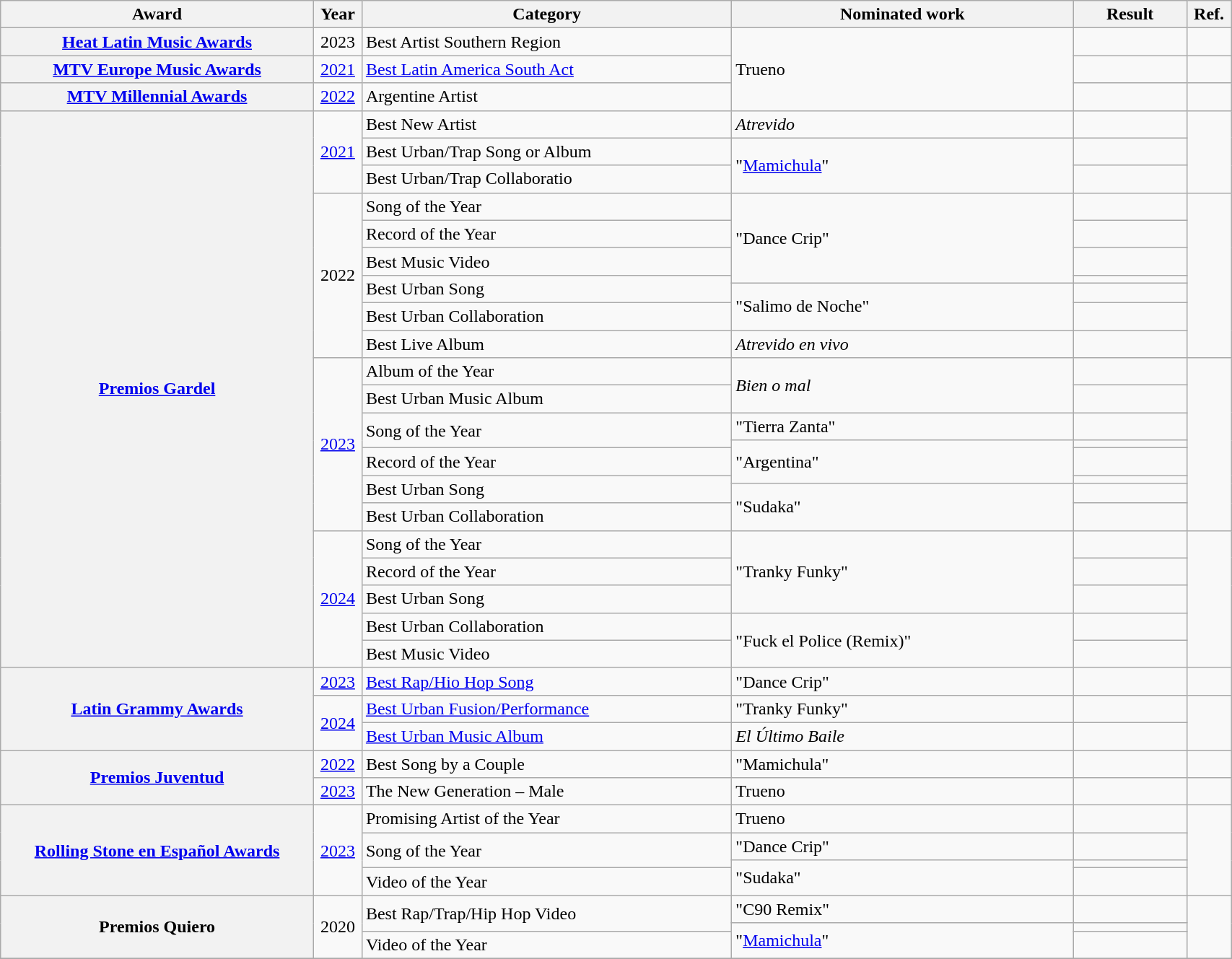<table class="wikitable sortable plainrowheaders" style="width:90%;">
<tr>
<th style="width:22%;">Award</th>
<th width=3%>Year</th>
<th style="width:26%;">Category</th>
<th style="width:24%;">Nominated work</th>
<th style="width:8%;">Result</th>
<th style="width:3%;">Ref.</th>
</tr>
<tr>
<th scope="row"><a href='#'>Heat Latin Music Awards</a></th>
<td align="center">2023</td>
<td>Best Artist Southern Region</td>
<td rowspan="3">Trueno</td>
<td></td>
<td></td>
</tr>
<tr>
<th scope="row"><a href='#'>MTV Europe Music Awards</a></th>
<td align="center"><a href='#'>2021</a></td>
<td><a href='#'>Best Latin America South Act</a></td>
<td></td>
<td></td>
</tr>
<tr>
<th scope="row"><a href='#'>MTV Millennial Awards</a></th>
<td align="center"><a href='#'>2022</a></td>
<td>Argentine Artist</td>
<td></td>
<td></td>
</tr>
<tr>
<th rowspan="23" scope="row"><a href='#'>Premios Gardel</a></th>
<td rowspan="3" align="center"><a href='#'>2021</a></td>
<td>Best New Artist</td>
<td><em>Atrevido</em></td>
<td></td>
<td rowspan="3"></td>
</tr>
<tr>
<td>Best Urban/Trap Song or Album</td>
<td rowspan="2">"<a href='#'>Mamichula</a>" </td>
<td></td>
</tr>
<tr>
<td>Best Urban/Trap Collaboratio</td>
<td></td>
</tr>
<tr>
<td align="center" rowspan="7">2022</td>
<td>Song of the Year</td>
<td rowspan="4">"Dance Crip"</td>
<td></td>
<td rowspan="7"></td>
</tr>
<tr>
<td>Record of the Year</td>
<td></td>
</tr>
<tr>
<td>Best Music Video</td>
<td></td>
</tr>
<tr>
<td rowspan="2">Best Urban Song</td>
<td></td>
</tr>
<tr>
<td rowspan="2">"Salimo de Noche" </td>
<td></td>
</tr>
<tr>
<td>Best Urban Collaboration</td>
<td></td>
</tr>
<tr>
<td>Best Live Album</td>
<td><em>Atrevido en vivo</em></td>
<td></td>
</tr>
<tr>
<td rowspan="8" align="center"><a href='#'>2023</a></td>
<td>Album of the Year</td>
<td rowspan="2"><em>Bien o mal</em></td>
<td></td>
<td rowspan="8"></td>
</tr>
<tr>
<td>Best Urban Music Album</td>
<td></td>
</tr>
<tr>
<td rowspan="2">Song of the Year</td>
<td>"Tierra Zanta"</td>
<td></td>
</tr>
<tr>
<td rowspan="3">"Argentina" </td>
<td></td>
</tr>
<tr>
<td>Record of the Year</td>
<td></td>
</tr>
<tr>
<td rowspan="2">Best Urban Song</td>
<td></td>
</tr>
<tr>
<td rowspan="2">"Sudaka" </td>
<td></td>
</tr>
<tr>
<td>Best Urban Collaboration</td>
<td></td>
</tr>
<tr>
<td rowspan="5" align="center"><a href='#'>2024</a></td>
<td>Song of the Year</td>
<td rowspan="3">"Tranky Funky"</td>
<td></td>
<td rowspan="5"><br></td>
</tr>
<tr>
<td>Record of the Year</td>
<td></td>
</tr>
<tr>
<td>Best Urban Song</td>
<td></td>
</tr>
<tr>
<td>Best Urban Collaboration</td>
<td rowspan="2">"Fuck el Police (Remix)" </td>
<td></td>
</tr>
<tr>
<td>Best Music Video</td>
<td></td>
</tr>
<tr>
<th rowspan="3" scope="row"><a href='#'>Latin Grammy Awards</a></th>
<td align="center"><a href='#'>2023</a></td>
<td><a href='#'>Best Rap/Hio Hop Song</a></td>
<td>"Dance Crip"</td>
<td></td>
<td></td>
</tr>
<tr>
<td rowspan="2" align="center"><a href='#'>2024</a></td>
<td><a href='#'>Best Urban Fusion/Performance</a></td>
<td>"Tranky Funky"</td>
<td></td>
<td rowspan="2"></td>
</tr>
<tr>
<td><a href='#'>Best Urban Music Album</a></td>
<td><em>El Último Baile</em></td>
<td></td>
</tr>
<tr>
<th scope="row" rowspan="2"><a href='#'>Premios Juventud</a></th>
<td align="center"><a href='#'>2022</a></td>
<td>Best Song by a Couple</td>
<td>"Mamichula" </td>
<td></td>
<td></td>
</tr>
<tr>
<td align="center"><a href='#'>2023</a></td>
<td>The New Generation – Male</td>
<td>Trueno</td>
<td></td>
<td></td>
</tr>
<tr>
<th rowspan="4" scope="row"><a href='#'>Rolling Stone en Español Awards</a></th>
<td rowspan="4" align="center"><a href='#'>2023</a></td>
<td>Promising Artist of the Year</td>
<td>Trueno</td>
<td></td>
<td rowspan="4"></td>
</tr>
<tr>
<td rowspan="2">Song of the Year</td>
<td>"Dance Crip"</td>
<td></td>
</tr>
<tr>
<td rowspan="2">"Sudaka" </td>
<td></td>
</tr>
<tr>
<td>Video of the Year</td>
<td></td>
</tr>
<tr>
<th rowspan="3" scope="row">Premios Quiero</th>
<td rowspan="3" align="center">2020</td>
<td rowspan="2">Best Rap/Trap/Hip Hop Video</td>
<td>"C90 Remix" </td>
<td></td>
<td rowspan="3"></td>
</tr>
<tr>
<td rowspan="2">"<a href='#'>Mamichula</a>" </td>
<td></td>
</tr>
<tr>
<td>Video of the Year</td>
<td></td>
</tr>
<tr>
</tr>
</table>
